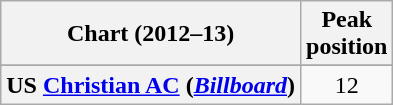<table class="wikitable plainrowheaders" style="text-align:center">
<tr>
<th scope="col">Chart (2012–13)</th>
<th scope="col">Peak<br>position</th>
</tr>
<tr>
</tr>
<tr>
</tr>
<tr>
<th scope="row">US <a href='#'>Christian AC</a> (<em><a href='#'>Billboard</a></em>)</th>
<td style="text-align:center;">12</td>
</tr>
</table>
